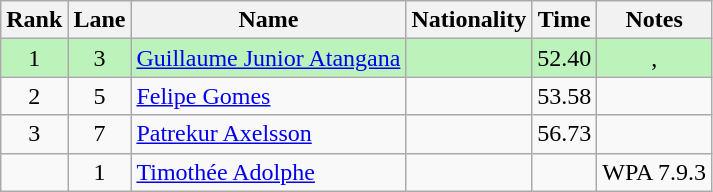<table class="wikitable sortable" style="text-align:center">
<tr>
<th>Rank</th>
<th>Lane</th>
<th>Name</th>
<th>Nationality</th>
<th>Time</th>
<th>Notes</th>
</tr>
<tr bgcolor=bbf3bb>
<td>1</td>
<td>3</td>
<td align="left"><a href='#'>Guillaume Junior Atangana</a></td>
<td align="left"></td>
<td>52.40</td>
<td>, </td>
</tr>
<tr>
<td>2</td>
<td>5</td>
<td align="left"><a href='#'>Felipe Gomes</a></td>
<td align="left"></td>
<td>53.58</td>
<td></td>
</tr>
<tr>
<td>3</td>
<td>7</td>
<td align="left"><a href='#'>Patrekur Axelsson</a></td>
<td align="left"></td>
<td>56.73</td>
<td></td>
</tr>
<tr>
<td></td>
<td>1</td>
<td align="left"><a href='#'>Timothée Adolphe</a></td>
<td align="left"></td>
<td></td>
<td>WPA 7.9.3</td>
</tr>
</table>
